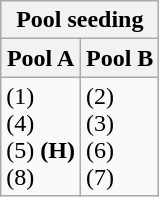<table class="wikitable collapsible">
<tr>
<th colspan=2>Pool seeding</th>
</tr>
<tr>
<th>Pool A</th>
<th>Pool B</th>
</tr>
<tr>
<td valign=top> (1)<br> (4)<br> (5) <strong>(H)</strong><br> (8)</td>
<td valign=top> (2) <br> (3)<br> (6)<br> (7)</td>
</tr>
</table>
